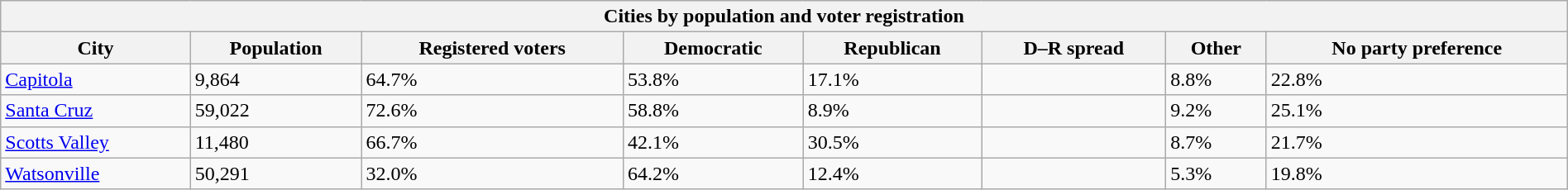<table class="wikitable collapsible collapsed sortable" style="width: 100%;">
<tr>
<th colspan=8>Cities by population and voter registration</th>
</tr>
<tr>
<th>City</th>
<th data-sort-type="number">Population</th>
<th data-sort-type="number">Registered voters<br></th>
<th data-sort-type="number">Democratic</th>
<th data-sort-type="number">Republican</th>
<th data-sort-type="number">D–R spread</th>
<th data-sort-type="number">Other</th>
<th data-sort-type="number">No party preference</th>
</tr>
<tr>
<td><a href='#'>Capitola</a></td>
<td>9,864</td>
<td>64.7%</td>
<td>53.8%</td>
<td>17.1%</td>
<td></td>
<td>8.8%</td>
<td>22.8%</td>
</tr>
<tr>
<td><a href='#'>Santa Cruz</a></td>
<td>59,022</td>
<td>72.6%</td>
<td>58.8%</td>
<td>8.9%</td>
<td></td>
<td>9.2%</td>
<td>25.1%</td>
</tr>
<tr>
<td><a href='#'>Scotts Valley</a></td>
<td>11,480</td>
<td>66.7%</td>
<td>42.1%</td>
<td>30.5%</td>
<td></td>
<td>8.7%</td>
<td>21.7%</td>
</tr>
<tr>
<td><a href='#'>Watsonville</a></td>
<td>50,291</td>
<td>32.0%</td>
<td>64.2%</td>
<td>12.4%</td>
<td></td>
<td>5.3%</td>
<td>19.8%</td>
</tr>
</table>
